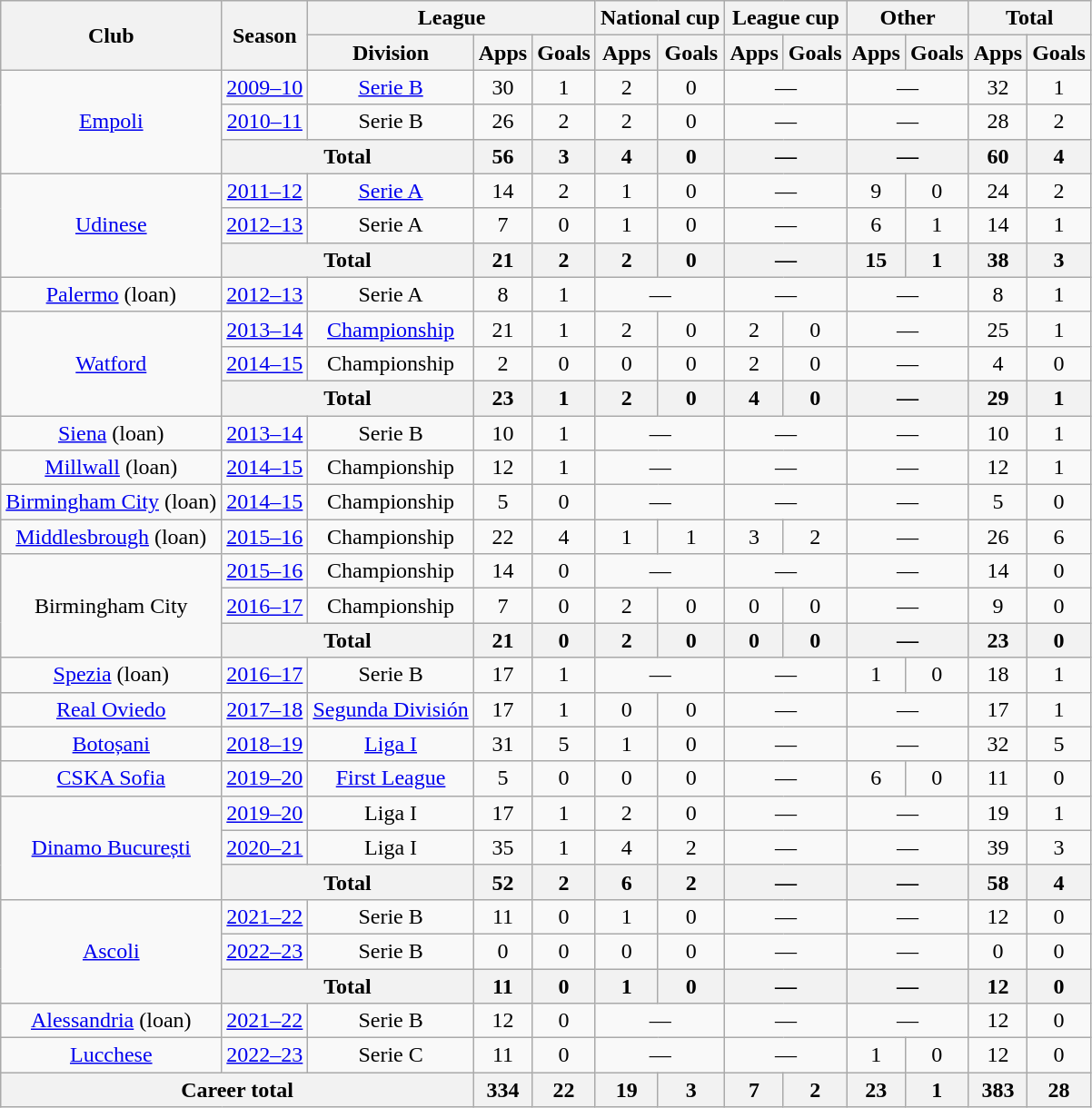<table class="wikitable" style=text-align:center>
<tr>
<th rowspan=2>Club</th>
<th rowspan=2>Season</th>
<th colspan=3>League</th>
<th colspan=2>National cup</th>
<th colspan=2>League cup</th>
<th colspan=2>Other</th>
<th colspan=2>Total</th>
</tr>
<tr>
<th>Division</th>
<th>Apps</th>
<th>Goals</th>
<th>Apps</th>
<th>Goals</th>
<th>Apps</th>
<th>Goals</th>
<th>Apps</th>
<th>Goals</th>
<th>Apps</th>
<th>Goals</th>
</tr>
<tr>
<td rowspan=3><a href='#'>Empoli</a></td>
<td><a href='#'>2009–10</a></td>
<td><a href='#'>Serie B</a></td>
<td>30</td>
<td>1</td>
<td>2</td>
<td>0</td>
<td colspan=2>—</td>
<td colspan=2>—</td>
<td>32</td>
<td>1</td>
</tr>
<tr>
<td><a href='#'>2010–11</a></td>
<td>Serie B</td>
<td>26</td>
<td>2</td>
<td>2</td>
<td>0</td>
<td colspan=2>—</td>
<td colspan=2>—</td>
<td>28</td>
<td>2</td>
</tr>
<tr>
<th colspan=2>Total</th>
<th>56</th>
<th>3</th>
<th>4</th>
<th>0</th>
<th colspan=2>—</th>
<th colspan=2>—</th>
<th>60</th>
<th>4</th>
</tr>
<tr>
<td rowspan=3><a href='#'>Udinese</a></td>
<td><a href='#'>2011–12</a></td>
<td><a href='#'>Serie A</a></td>
<td>14</td>
<td>2</td>
<td>1</td>
<td>0</td>
<td colspan=2>—</td>
<td>9</td>
<td>0</td>
<td>24</td>
<td>2</td>
</tr>
<tr>
<td><a href='#'>2012–13</a></td>
<td>Serie A</td>
<td>7</td>
<td>0</td>
<td>1</td>
<td>0</td>
<td colspan=2>—</td>
<td>6</td>
<td>1</td>
<td>14</td>
<td>1</td>
</tr>
<tr>
<th colspan=2>Total</th>
<th>21</th>
<th>2</th>
<th>2</th>
<th>0</th>
<th colspan=2>—</th>
<th>15</th>
<th>1</th>
<th>38</th>
<th>3</th>
</tr>
<tr>
<td><a href='#'>Palermo</a> (loan)</td>
<td><a href='#'>2012–13</a></td>
<td>Serie A</td>
<td>8</td>
<td>1</td>
<td colspan=2>—</td>
<td colspan=2>—</td>
<td colspan=2>—</td>
<td>8</td>
<td>1</td>
</tr>
<tr>
<td rowspan=3><a href='#'>Watford</a></td>
<td><a href='#'>2013–14</a></td>
<td><a href='#'>Championship</a></td>
<td>21</td>
<td>1</td>
<td>2</td>
<td>0</td>
<td>2</td>
<td>0</td>
<td colspan=2>—</td>
<td>25</td>
<td>1</td>
</tr>
<tr>
<td><a href='#'>2014–15</a></td>
<td>Championship</td>
<td>2</td>
<td>0</td>
<td>0</td>
<td>0</td>
<td>2</td>
<td>0</td>
<td colspan=2>—</td>
<td>4</td>
<td>0</td>
</tr>
<tr>
<th colspan=2>Total</th>
<th>23</th>
<th>1</th>
<th>2</th>
<th>0</th>
<th>4</th>
<th>0</th>
<th colspan=2>—</th>
<th>29</th>
<th>1</th>
</tr>
<tr>
<td><a href='#'>Siena</a> (loan)</td>
<td><a href='#'>2013–14</a></td>
<td>Serie B</td>
<td>10</td>
<td>1</td>
<td colspan=2>—</td>
<td colspan=2>—</td>
<td colspan=2>—</td>
<td>10</td>
<td>1</td>
</tr>
<tr>
<td><a href='#'>Millwall</a> (loan)</td>
<td><a href='#'>2014–15</a></td>
<td>Championship</td>
<td>12</td>
<td>1</td>
<td colspan=2>—</td>
<td colspan=2>—</td>
<td colspan=2>—</td>
<td>12</td>
<td>1</td>
</tr>
<tr>
<td><a href='#'>Birmingham City</a> (loan)</td>
<td><a href='#'>2014–15</a></td>
<td>Championship</td>
<td>5</td>
<td>0</td>
<td colspan=2>—</td>
<td colspan=2>—</td>
<td colspan=2>—</td>
<td>5</td>
<td>0</td>
</tr>
<tr>
<td><a href='#'>Middlesbrough</a> (loan)</td>
<td><a href='#'>2015–16</a></td>
<td>Championship</td>
<td>22</td>
<td>4</td>
<td>1</td>
<td>1</td>
<td>3</td>
<td>2</td>
<td colspan=2>—</td>
<td>26</td>
<td>6</td>
</tr>
<tr>
<td rowspan=3>Birmingham City</td>
<td><a href='#'>2015–16</a></td>
<td>Championship</td>
<td>14</td>
<td>0</td>
<td colspan=2>—</td>
<td colspan=2>—</td>
<td colspan=2>—</td>
<td>14</td>
<td>0</td>
</tr>
<tr>
<td><a href='#'>2016–17</a></td>
<td>Championship</td>
<td>7</td>
<td>0</td>
<td>2</td>
<td>0</td>
<td>0</td>
<td>0</td>
<td colspan=2>—</td>
<td>9</td>
<td>0</td>
</tr>
<tr>
<th colspan=2>Total</th>
<th>21</th>
<th>0</th>
<th>2</th>
<th>0</th>
<th>0</th>
<th>0</th>
<th colspan=2>—</th>
<th>23</th>
<th>0</th>
</tr>
<tr>
<td><a href='#'>Spezia</a> (loan)</td>
<td><a href='#'>2016–17</a></td>
<td>Serie B</td>
<td>17</td>
<td>1</td>
<td colspan=2>—</td>
<td colspan=2>—</td>
<td>1</td>
<td>0</td>
<td>18</td>
<td>1</td>
</tr>
<tr>
<td><a href='#'>Real Oviedo</a></td>
<td><a href='#'>2017–18</a></td>
<td><a href='#'>Segunda División</a></td>
<td>17</td>
<td>1</td>
<td>0</td>
<td>0</td>
<td colspan=2>—</td>
<td colspan=2>—</td>
<td>17</td>
<td>1</td>
</tr>
<tr>
<td><a href='#'>Botoșani</a></td>
<td><a href='#'>2018–19</a></td>
<td><a href='#'>Liga I</a></td>
<td>31</td>
<td>5</td>
<td>1</td>
<td>0</td>
<td colspan=2>—</td>
<td colspan=2>—</td>
<td>32</td>
<td>5</td>
</tr>
<tr>
<td><a href='#'>CSKA Sofia</a></td>
<td><a href='#'>2019–20</a></td>
<td><a href='#'>First League</a></td>
<td>5</td>
<td>0</td>
<td>0</td>
<td>0</td>
<td colspan=2>—</td>
<td>6</td>
<td>0</td>
<td>11</td>
<td>0</td>
</tr>
<tr>
<td rowspan=3><a href='#'>Dinamo București</a></td>
<td><a href='#'>2019–20</a></td>
<td>Liga I</td>
<td>17</td>
<td>1</td>
<td>2</td>
<td>0</td>
<td colspan=2>—</td>
<td colspan=2>—</td>
<td>19</td>
<td>1</td>
</tr>
<tr>
<td><a href='#'>2020–21</a></td>
<td>Liga I</td>
<td>35</td>
<td>1</td>
<td>4</td>
<td>2</td>
<td colspan=2>—</td>
<td colspan=2>—</td>
<td>39</td>
<td>3</td>
</tr>
<tr>
<th colspan=2>Total</th>
<th>52</th>
<th>2</th>
<th>6</th>
<th>2</th>
<th colspan=2>—</th>
<th colspan=2>—</th>
<th>58</th>
<th>4</th>
</tr>
<tr>
<td rowspan=3><a href='#'>Ascoli</a></td>
<td><a href='#'>2021–22</a></td>
<td>Serie B</td>
<td>11</td>
<td>0</td>
<td>1</td>
<td>0</td>
<td colspan=2>—</td>
<td colspan=2>—</td>
<td>12</td>
<td>0</td>
</tr>
<tr>
<td><a href='#'>2022–23</a></td>
<td>Serie B</td>
<td>0</td>
<td>0</td>
<td>0</td>
<td>0</td>
<td colspan=2>—</td>
<td colspan=2>—</td>
<td>0</td>
<td>0</td>
</tr>
<tr>
<th colspan=2>Total</th>
<th>11</th>
<th>0</th>
<th>1</th>
<th>0</th>
<th colspan=2>—</th>
<th colspan=2>—</th>
<th>12</th>
<th>0</th>
</tr>
<tr>
<td><a href='#'>Alessandria</a> (loan)</td>
<td><a href='#'>2021–22</a></td>
<td>Serie B</td>
<td>12</td>
<td>0</td>
<td colspan=2>—</td>
<td colspan=2>—</td>
<td colspan=2>—</td>
<td>12</td>
<td>0</td>
</tr>
<tr>
<td><a href='#'>Lucchese</a></td>
<td><a href='#'>2022–23</a></td>
<td>Serie C</td>
<td>11</td>
<td>0</td>
<td colspan=2>—</td>
<td colspan=2>—</td>
<td>1</td>
<td>0</td>
<td>12</td>
<td>0</td>
</tr>
<tr>
<th colspan=3>Career total</th>
<th>334</th>
<th>22</th>
<th>19</th>
<th>3</th>
<th>7</th>
<th>2</th>
<th>23</th>
<th>1</th>
<th>383</th>
<th>28</th>
</tr>
</table>
